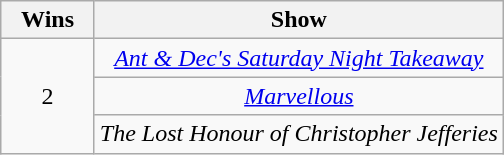<table class="wikitable floatleft" style="text-align:center;">
<tr>
<th scope="col" style="width:55px;">Wins</th>
<th scope="col" style="text-align:center;">Show</th>
</tr>
<tr>
<td scope=row rowspan=5 style="text-align:center">2</td>
<td><em><a href='#'>Ant & Dec's Saturday Night Takeaway</a></em></td>
</tr>
<tr>
<td><em><a href='#'>Marvellous</a></em></td>
</tr>
<tr>
<td><em>The Lost Honour of Christopher Jefferies</em></td>
</tr>
</table>
